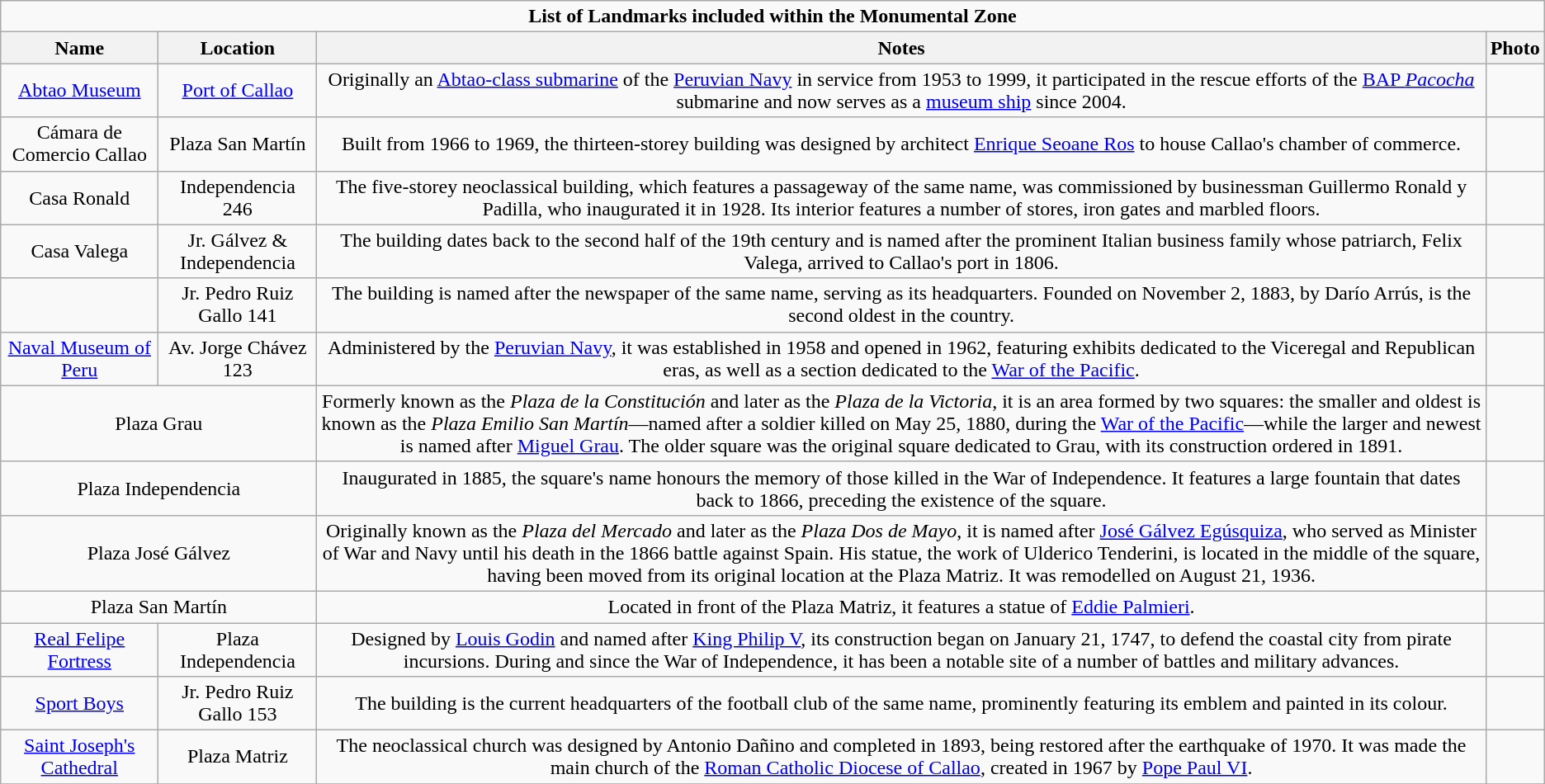<table class="wikitable sortable mw-collapsible mw-collapsed" style="text-align:center" style="width:95%">
<tr>
<td colspan=4><div><strong>List of Landmarks included within the Monumental Zone</strong></div></td>
</tr>
<tr>
<th style="width:120px;">Name</th>
<th>Location</th>
<th>Notes</th>
<th>Photo</th>
</tr>
<tr>
<td><a href='#'>Abtao Museum</a></td>
<td><a href='#'>Port of Callao</a></td>
<td>Originally an <a href='#'>Abtao-class submarine</a> of the <a href='#'>Peruvian Navy</a> in service from 1953 to 1999, it participated in the rescue efforts of the <a href='#'>BAP <em>Pacocha</em></a> submarine and now serves as a <a href='#'>museum ship</a> since 2004.</td>
<td></td>
</tr>
<tr>
<td>Cámara de Comercio Callao</td>
<td>Plaza San Martín</td>
<td>Built from 1966 to 1969, the thirteen-storey building was designed by architect <a href='#'>Enrique Seoane Ros</a> to house Callao's chamber of commerce.</td>
<td></td>
</tr>
<tr>
<td>Casa Ronald</td>
<td>Independencia 246</td>
<td>The five-storey neoclassical building, which features a passageway of the same name, was commissioned by businessman Guillermo Ronald y Padilla, who inaugurated it in 1928. Its interior features a number of stores, iron gates and marbled floors.</td>
<td></td>
</tr>
<tr>
<td>Casa Valega</td>
<td>Jr. Gálvez & Independencia</td>
<td>The building dates back to the second half of the 19th century and is named after the prominent Italian business family whose patriarch, Felix Valega, arrived to Callao's port in 1806.</td>
<td></td>
</tr>
<tr>
<td></td>
<td>Jr. Pedro Ruiz Gallo 141</td>
<td>The building is named after the newspaper of the same name, serving as its headquarters. Founded on November 2, 1883, by Darío Arrús, is the second oldest in the country.</td>
<td></td>
</tr>
<tr>
<td><a href='#'>Naval Museum of Peru</a></td>
<td>Av. Jorge Chávez 123</td>
<td>Administered by the <a href='#'>Peruvian Navy</a>, it was established in 1958 and opened in 1962, featuring exhibits dedicated to the Viceregal and Republican eras, as well as a section dedicated to the <a href='#'>War of the Pacific</a>.</td>
<td></td>
</tr>
<tr>
<td colspan=2>Plaza Grau</td>
<td>Formerly known as the <em>Plaza de la Constitución</em> and later as the <em>Plaza de la Victoria</em>, it is an area formed by two squares: the smaller and oldest is known as the <em>Plaza Emilio San Martín</em>—named after a soldier killed on May 25, 1880, during the <a href='#'>War of the Pacific</a>—while the larger and newest is named after <a href='#'>Miguel Grau</a>. The older square was the original square dedicated to Grau, with its construction ordered in 1891.</td>
<td></td>
</tr>
<tr>
<td colspan=2>Plaza Independencia</td>
<td>Inaugurated in 1885, the square's name honours the memory of those killed in the War of Independence. It features a large fountain that dates back to 1866, preceding the existence of the square.</td>
<td></td>
</tr>
<tr>
<td colspan=2>Plaza José Gálvez</td>
<td>Originally known as the <em>Plaza del Mercado</em> and later as the <em>Plaza Dos de Mayo</em>, it is named after <a href='#'>José Gálvez Egúsquiza</a>, who served as Minister of War and Navy until his death in the 1866 battle against Spain. His statue, the work of Ulderico Tenderini, is located in the middle of the square, having been moved from its original location at the Plaza Matriz. It was remodelled on August 21, 1936.</td>
<td></td>
</tr>
<tr>
<td colspan=2>Plaza San Martín</td>
<td>Located in front of the Plaza Matriz, it features a statue of <a href='#'>Eddie Palmieri</a>.</td>
<td></td>
</tr>
<tr>
<td><a href='#'>Real Felipe Fortress</a></td>
<td>Plaza Independencia</td>
<td>Designed by <a href='#'>Louis Godin</a> and named after <a href='#'>King Philip V</a>, its construction began on January 21, 1747, to defend the coastal city from pirate incursions. During and since the War of Independence, it has been a notable site of a number of battles and military advances.</td>
<td></td>
</tr>
<tr>
<td><a href='#'>Sport Boys</a></td>
<td>Jr. Pedro Ruiz Gallo 153</td>
<td>The building is the current headquarters of the football club of the same name, prominently featuring its emblem and painted in its colour.</td>
<td></td>
</tr>
<tr>
<td><a href='#'>Saint Joseph's Cathedral</a></td>
<td>Plaza Matriz</td>
<td>The neoclassical church was designed by Antonio Dañino and completed in 1893, being restored after the earthquake of 1970. It was made the main church of the <a href='#'>Roman Catholic Diocese of Callao</a>, created in 1967 by <a href='#'>Pope Paul VI</a>.</td>
<td></td>
</tr>
<tr>
</tr>
</table>
